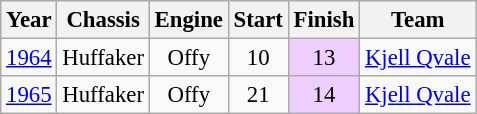<table class="wikitable" style="text-align:center; font-size:95%">
<tr>
<th>Year</th>
<th>Chassis</th>
<th>Engine</th>
<th>Start</th>
<th>Finish</th>
<th>Team</th>
</tr>
<tr>
<td><a href='#'>1964</a></td>
<td>Huffaker</td>
<td>Offy</td>
<td>10</td>
<td style="background:#EFCFFF;">13</td>
<td><a href='#'>Kjell Qvale</a></td>
</tr>
<tr>
<td><a href='#'>1965</a></td>
<td>Huffaker</td>
<td>Offy</td>
<td>21</td>
<td style="background:#EFCFFF;">14</td>
<td><a href='#'>Kjell Qvale</a></td>
</tr>
</table>
